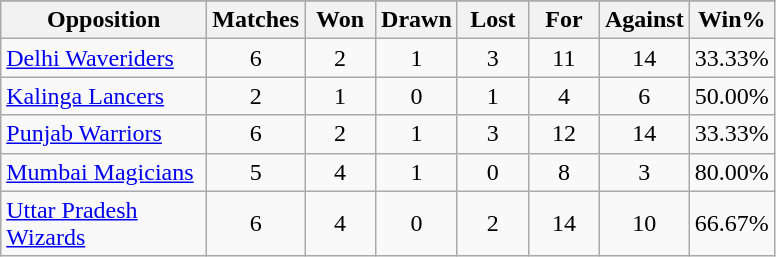<table class="wikitable sortable" style="text-align:center">
<tr>
</tr>
<tr>
<th width=130>Opposition</th>
<th width=40>Matches</th>
<th width=40>Won</th>
<th width=40>Drawn</th>
<th width=40>Lost</th>
<th width=40>For</th>
<th width=40>Against</th>
<th width=40>Win%</th>
</tr>
<tr>
<td align=left><a href='#'>Delhi Waveriders</a></td>
<td>6</td>
<td>2</td>
<td>1</td>
<td>3</td>
<td>11</td>
<td>14</td>
<td>33.33%</td>
</tr>
<tr>
<td align=left><a href='#'>Kalinga Lancers</a></td>
<td>2</td>
<td>1</td>
<td>0</td>
<td>1</td>
<td>4</td>
<td>6</td>
<td>50.00%</td>
</tr>
<tr>
<td align=left><a href='#'>Punjab Warriors</a></td>
<td>6</td>
<td>2</td>
<td>1</td>
<td>3</td>
<td>12</td>
<td>14</td>
<td>33.33%</td>
</tr>
<tr>
<td align=left><a href='#'>Mumbai Magicians</a></td>
<td>5</td>
<td>4</td>
<td>1</td>
<td>0</td>
<td>8</td>
<td>3</td>
<td>80.00%</td>
</tr>
<tr>
<td align=left><a href='#'>Uttar Pradesh Wizards</a></td>
<td>6</td>
<td>4</td>
<td>0</td>
<td>2</td>
<td>14</td>
<td>10</td>
<td>66.67%</td>
</tr>
</table>
